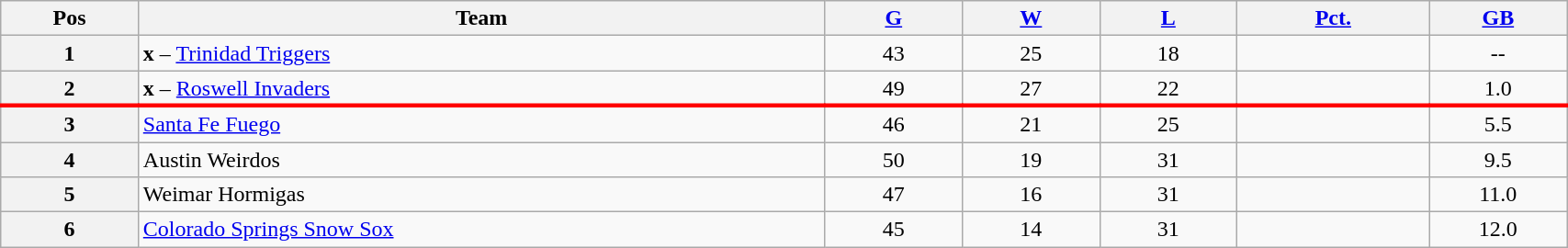<table class="wikitable plainrowheaders" width="90%" style="text-align:center;">
<tr>
<th scope="col" width="5%">Pos</th>
<th scope="col" width="25%">Team</th>
<th scope="col" width="5%"><a href='#'>G</a></th>
<th scope="col" width="5%"><a href='#'>W</a></th>
<th scope="col" width="5%"><a href='#'>L</a></th>
<th scope="col" width="7%"><a href='#'>Pct.</a></th>
<th scope="col" width="5%"><a href='#'>GB</a></th>
</tr>
<tr>
<th>1</th>
<td style="text-align:left;"><strong>x</strong> – <a href='#'>Trinidad Triggers</a></td>
<td>43</td>
<td>25</td>
<td>18</td>
<td></td>
<td>--</td>
</tr>
<tr>
<th>2</th>
<td style="text-align:left;"><strong>x</strong> – <a href='#'>Roswell Invaders</a></td>
<td>49</td>
<td>27</td>
<td>22</td>
<td></td>
<td>1.0</td>
</tr>
<tr>
</tr>
<tr |- style="border-top:3px solid red;">
<th>3</th>
<td style="text-align:left;"><a href='#'>Santa Fe Fuego</a></td>
<td>46</td>
<td>21</td>
<td>25</td>
<td></td>
<td>5.5</td>
</tr>
<tr>
<th>4</th>
<td style="text-align:left;">Austin Weirdos</td>
<td>50</td>
<td>19</td>
<td>31</td>
<td></td>
<td>9.5</td>
</tr>
<tr>
<th>5</th>
<td style="text-align:left;">Weimar Hormigas</td>
<td>47</td>
<td>16</td>
<td>31</td>
<td></td>
<td>11.0</td>
</tr>
<tr>
<th>6</th>
<td style="text-align:left;"><a href='#'>Colorado Springs Snow Sox</a></td>
<td>45</td>
<td>14</td>
<td>31</td>
<td></td>
<td>12.0</td>
</tr>
</table>
